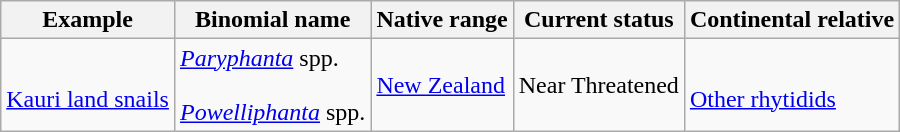<table class=wikitable>
<tr>
<th>Example</th>
<th>Binomial name</th>
<th>Native range</th>
<th>Current status</th>
<th>Continental relative</th>
</tr>
<tr>
<td><br><a href='#'>Kauri land snails</a></td>
<td><em><a href='#'>Paryphanta</a></em> spp.<br><br><em><a href='#'>Powelliphanta</a></em> spp.</td>
<td><a href='#'>New Zealand</a></td>
<td>Near Threatened</td>
<td><br><a href='#'>Other rhytidids</a></td>
</tr>
</table>
